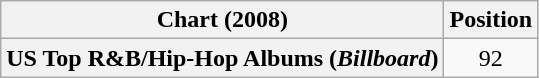<table class="wikitable plainrowheaders" style="text-align:center">
<tr>
<th scope="col">Chart (2008)</th>
<th scope="col">Position</th>
</tr>
<tr>
<th scope="row">US Top R&B/Hip-Hop Albums (<em>Billboard</em>)</th>
<td>92</td>
</tr>
</table>
